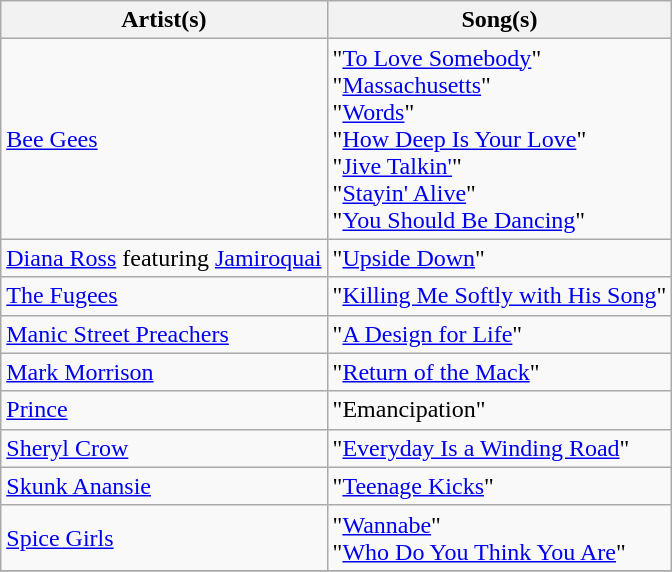<table class="wikitable">
<tr>
<th>Artist(s)</th>
<th>Song(s)</th>
</tr>
<tr>
<td><a href='#'>Bee Gees</a></td>
<td>"<a href='#'>To Love Somebody</a>"<br>"<a href='#'>Massachusetts</a>"<br>"<a href='#'>Words</a>"<br>"<a href='#'>How Deep Is Your Love</a>"<br>"<a href='#'>Jive Talkin'</a>"<br>"<a href='#'>Stayin' Alive</a>"<br>"<a href='#'>You Should Be Dancing</a>"</td>
</tr>
<tr>
<td><a href='#'>Diana Ross</a> featuring <a href='#'>Jamiroquai</a></td>
<td>"<a href='#'>Upside Down</a>"</td>
</tr>
<tr>
<td><a href='#'>The Fugees</a></td>
<td>"<a href='#'>Killing Me Softly with His Song</a>"</td>
</tr>
<tr>
<td><a href='#'>Manic Street Preachers</a></td>
<td>"<a href='#'>A Design for Life</a>"</td>
</tr>
<tr>
<td><a href='#'>Mark Morrison</a></td>
<td>"<a href='#'>Return of the Mack</a>"</td>
</tr>
<tr>
<td><a href='#'>Prince</a></td>
<td>"Emancipation"</td>
</tr>
<tr>
<td><a href='#'>Sheryl Crow</a></td>
<td>"<a href='#'>Everyday Is a Winding Road</a>"</td>
</tr>
<tr>
<td><a href='#'>Skunk Anansie</a></td>
<td>"<a href='#'>Teenage Kicks</a>"</td>
</tr>
<tr>
<td><a href='#'>Spice Girls</a></td>
<td>"<a href='#'>Wannabe</a>"<br>"<a href='#'>Who Do You Think You Are</a>"</td>
</tr>
<tr>
</tr>
</table>
